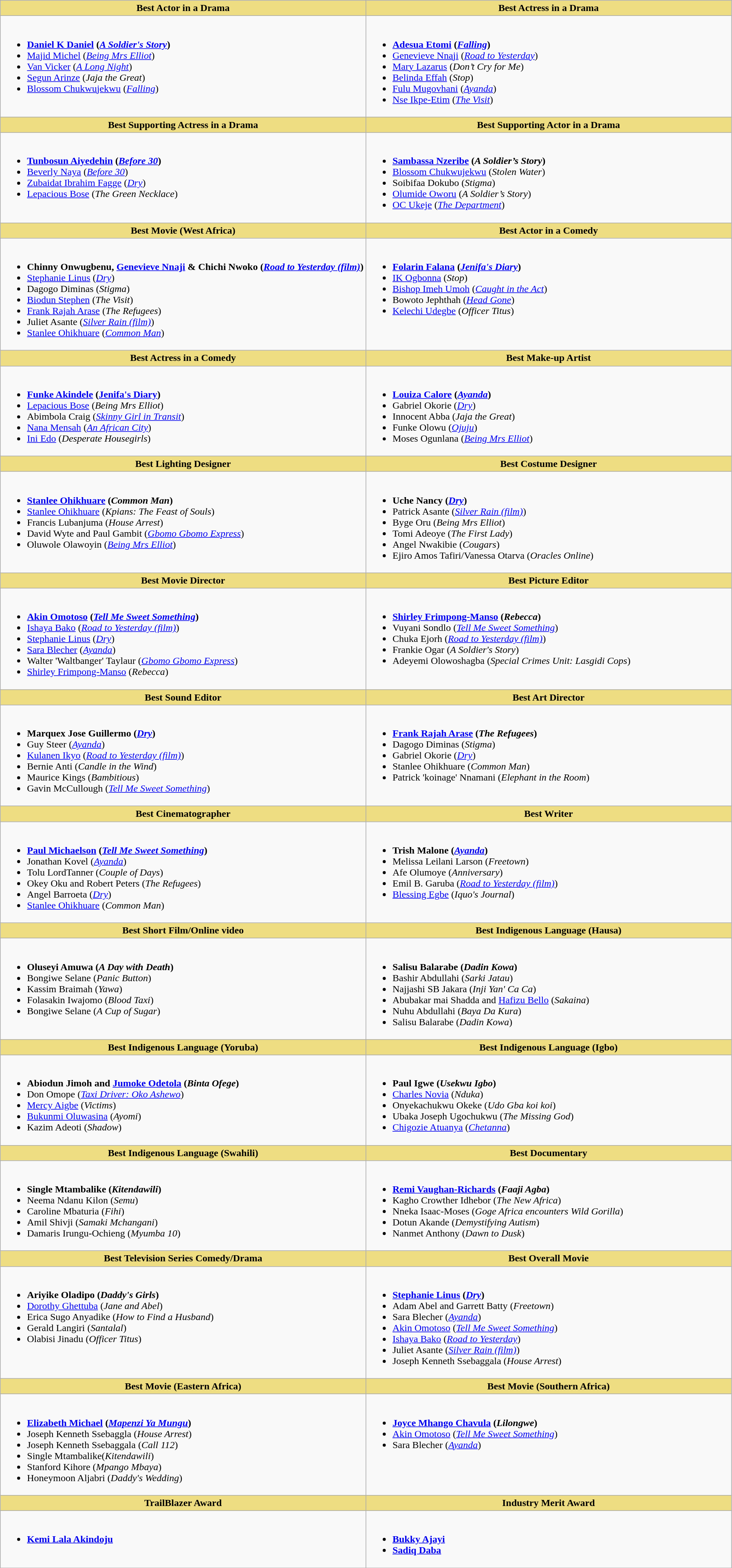<table class="wikitable">
<tr>
<th style="background:#EEDD82; width:50%">Best Actor in a Drama</th>
<th style="background:#EEDD82; width:50%">Best Actress in a Drama</th>
</tr>
<tr>
<td valign="top"><br><ul><li><strong><a href='#'>Daniel K Daniel</a> (<em><a href='#'>A Soldier's Story</a></em>)</strong></li><li><a href='#'>Majid Michel</a> (<em><a href='#'>Being Mrs Elliot</a></em>)</li><li><a href='#'>Van Vicker</a> (<em><a href='#'>A Long Night</a></em>)</li><li><a href='#'>Segun Arinze</a> (<em>Jaja the Great</em>)</li><li><a href='#'>Blossom Chukwujekwu</a> (<em><a href='#'>Falling</a></em>)</li></ul></td>
<td valign="top"><br><ul><li><strong><a href='#'>Adesua Etomi</a> (<em><a href='#'>Falling</a></em>)</strong></li><li><a href='#'>Genevieve Nnaji</a> (<em><a href='#'>Road to Yesterday</a></em>)</li><li><a href='#'>Mary Lazarus</a> (<em>Don’t Cry for Me</em>)</li><li><a href='#'>Belinda Effah</a> (<em>Stop</em>)</li><li><a href='#'>Fulu Mugovhani</a> (<em><a href='#'>Ayanda</a></em>)</li><li><a href='#'>Nse Ikpe-Etim</a> (<em><a href='#'>The Visit</a></em>)</li></ul></td>
</tr>
<tr>
<th style="background:#EEDD82; width:50%">Best Supporting Actress in a Drama</th>
<th style="background:#EEDD82; width:50%">Best Supporting Actor in a Drama</th>
</tr>
<tr>
<td valign="top"><br><ul><li><strong><a href='#'>Tunbosun Aiyedehin</a> (<em><a href='#'>Before 30</a></em>)</strong></li><li><a href='#'>Beverly Naya</a> (<em><a href='#'>Before 30</a></em>)</li><li><a href='#'>Zubaidat Ibrahim Fagge</a> (<em><a href='#'>Dry</a></em>)</li><li><a href='#'>Lepacious Bose</a> (<em>The Green Necklace</em>)</li></ul></td>
<td valign="top"><br><ul><li><strong><a href='#'>Sambassa Nzeribe</a> (<em>A Soldier’s Story</em>)</strong></li><li><a href='#'>Blossom Chukwujekwu</a> (<em>Stolen Water</em>)</li><li>Soibifaa Dokubo (<em>Stigma</em>)</li><li><a href='#'>Olumide Oworu</a> (<em>A Soldier’s Story</em>)</li><li><a href='#'>OC Ukeje</a> (<em><a href='#'>The Department</a></em>)</li></ul></td>
</tr>
<tr>
<th style="background:#EEDD82; width:50%">Best Movie (West Africa)</th>
<th style="background:#EEDD82; width:50%">Best Actor in a Comedy</th>
</tr>
<tr>
<td valign="top"><br><ul><li><strong>Chinny Onwugbenu,  <a href='#'>Genevieve Nnaji</a> & Chichi Nwoko (<em><a href='#'>Road to Yesterday (film)</a></em>)</strong></li><li><a href='#'>Stephanie Linus</a> (<em><a href='#'>Dry</a></em>)</li><li>Dagogo Diminas (<em>Stigma</em>)</li><li><a href='#'>Biodun Stephen</a> (<em>The Visit</em>)</li><li><a href='#'>Frank Rajah Arase</a> (<em>The Refugees</em>)</li><li>Juliet Asante (<em><a href='#'>Silver Rain (film)</a></em>)</li><li><a href='#'>Stanlee Ohikhuare</a> (<em><a href='#'>Common Man</a></em>)</li></ul></td>
<td valign="top"><br><ul><li><strong><a href='#'>Folarin Falana</a> (<em><a href='#'>Jenifa's Diary</a></em>)</strong></li><li><a href='#'>IK Ogbonna</a> (<em>Stop</em>)</li><li><a href='#'>Bishop Imeh Umoh</a> (<em><a href='#'>Caught in the Act</a></em>)</li><li>Bowoto Jephthah (<em><a href='#'>Head Gone</a></em>)</li><li><a href='#'>Kelechi Udegbe</a> (<em>Officer Titus</em>)</li></ul></td>
</tr>
<tr>
<th style="background:#EEDD82; width:50%">Best Actress in a Comedy</th>
<th style="background:#EEDD82; width:50%">Best Make-up Artist</th>
</tr>
<tr>
<td valign="top"><br><ul><li><strong><a href='#'>Funke Akindele</a> (<a href='#'>Jenifa's Diary</a>)</strong></li><li><a href='#'>Lepacious Bose</a> (<em>Being Mrs Elliot</em>)</li><li>Abimbola Craig (<em><a href='#'>Skinny Girl in Transit</a></em>)</li><li><a href='#'>Nana Mensah</a> (<em><a href='#'>An African City</a></em>)</li><li><a href='#'>Ini Edo</a> (<em>Desperate Housegirls</em>)</li></ul></td>
<td valign="top"><br><ul><li><strong><a href='#'>Louiza Calore</a> (<em><a href='#'>Ayanda</a></em>)</strong></li><li>Gabriel Okorie (<em><a href='#'>Dry</a></em>)</li><li>Innocent Abba (<em>Jaja the Great</em>)</li><li>Funke Olowu (<em><a href='#'>Ojuju</a></em>)</li><li>Moses Ogunlana (<em><a href='#'>Being Mrs Elliot</a></em>)</li></ul></td>
</tr>
<tr>
<th style="background:#EEDD82; width:50%">Best Lighting Designer</th>
<th style="background:#EEDD82; width:50%">Best Costume Designer</th>
</tr>
<tr>
<td valign="top"><br><ul><li><strong><a href='#'>Stanlee Ohikhuare</a> (<em>Common Man</em>)</strong></li><li><a href='#'>Stanlee Ohikhuare</a> (<em>Kpians: The Feast of Souls</em>)</li><li>Francis Lubanjuma (<em>House Arrest</em>)</li><li>David Wyte and Paul Gambit (<em><a href='#'>Gbomo Gbomo Express</a></em>)</li><li>Oluwole Olawoyin (<em><a href='#'>Being Mrs Elliot</a></em>)</li></ul></td>
<td valign="top"><br><ul><li><strong>Uche Nancy (<em><a href='#'>Dry</a></em>)</strong></li><li>Patrick Asante (<em><a href='#'>Silver Rain (film)</a></em>)</li><li>Byge Oru (<em>Being Mrs Elliot</em>)</li><li>Tomi Adeoye (<em>The First Lady</em>)</li><li>Angel Nwakibie (<em>Cougars</em>)</li><li>Ejiro Amos Tafiri/Vanessa Otarva (<em>Oracles Online</em>)</li></ul></td>
</tr>
<tr>
<th style="background:#EEDD82; width:50%">Best Movie Director</th>
<th style="background:#EEDD82; width:50%">Best Picture Editor</th>
</tr>
<tr>
<td valign="top"><br><ul><li><strong><a href='#'>Akin Omotoso</a> (<em><a href='#'>Tell Me Sweet Something</a></em>)</strong></li><li><a href='#'>Ishaya Bako</a> (<em><a href='#'>Road to Yesterday (film)</a></em>)</li><li><a href='#'>Stephanie Linus</a> (<em><a href='#'>Dry</a></em>)</li><li><a href='#'>Sara Blecher</a> (<em><a href='#'>Ayanda</a></em>)</li><li>Walter 'Waltbanger' Taylaur (<em><a href='#'>Gbomo Gbomo Express</a></em>)</li><li><a href='#'>Shirley Frimpong-Manso</a> (<em>Rebecca</em>)</li></ul></td>
<td valign="top"><br><ul><li><strong><a href='#'>Shirley Frimpong-Manso</a> (<em>Rebecca</em>)</strong></li><li>Vuyani Sondlo (<em><a href='#'>Tell Me Sweet Something</a></em>)</li><li>Chuka Ejorh (<em><a href='#'>Road to Yesterday (film)</a></em>)</li><li>Frankie Ogar (<em>A Soldier's Story</em>)</li><li>Adeyemi Olowoshagba (<em>Special Crimes Unit: Lasgidi Cops</em>)</li></ul></td>
</tr>
<tr>
<th style="background:#EEDD82; width:50%">Best Sound Editor</th>
<th style="background:#EEDD82; width:50%">Best Art Director</th>
</tr>
<tr>
<td valign="top"><br><ul><li><strong>Marquex Jose Guillermo (<em><a href='#'>Dry</a></em>)</strong></li><li>Guy Steer (<em><a href='#'>Ayanda</a></em>)</li><li><a href='#'>Kulanen Ikyo</a> (<em><a href='#'>Road to Yesterday (film)</a></em>)</li><li>Bernie Anti (<em>Candle in the Wind</em>)</li><li>Maurice Kings (<em>Bambitious</em>)</li><li>Gavin McCullough (<em><a href='#'>Tell Me Sweet Something</a></em>)</li></ul></td>
<td valign="top"><br><ul><li><strong><a href='#'>Frank Rajah Arase</a> (<em>The Refugees</em>)</strong></li><li>Dagogo Diminas (<em>Stigma</em>)</li><li>Gabriel Okorie (<em><a href='#'>Dry</a></em>)</li><li>Stanlee Ohikhuare (<em>Common Man</em>)</li><li>Patrick 'koinage' Nnamani (<em>Elephant in the Room</em>)</li></ul></td>
</tr>
<tr>
<th style="background:#EEDD82; width:50%">Best Cinematographer</th>
<th style="background:#EEDD82; width:50%">Best Writer</th>
</tr>
<tr>
<td valign="top"><br><ul><li><strong><a href='#'>Paul Michaelson</a> (<em><a href='#'>Tell Me Sweet Something</a></em>)</strong></li><li>Jonathan Kovel (<em><a href='#'>Ayanda</a></em>)</li><li>Tolu LordTanner (<em>Couple of Days</em>)</li><li>Okey Oku and Robert Peters (<em>The Refugees</em>)</li><li>Angel Barroeta (<em><a href='#'>Dry</a></em>)</li><li><a href='#'>Stanlee Ohikhuare</a> (<em>Common Man</em>)</li></ul></td>
<td valign="top"><br><ul><li><strong>Trish Malone (<em><a href='#'>Ayanda</a></em>)</strong></li><li>Melissa Leilani Larson (<em>Freetown</em>)</li><li>Afe Olumoye (<em>Anniversary</em>)</li><li>Emil B. Garuba (<em><a href='#'>Road to Yesterday (film)</a></em>)</li><li><a href='#'>Blessing Egbe</a> (<em>Iquo's Journal</em>)</li></ul></td>
</tr>
<tr>
<th style="background:#EEDD82; width:50%">Best Short Film/Online video</th>
<th style="background:#EEDD82; width:50%">Best Indigenous Language (Hausa)</th>
</tr>
<tr>
<td valign="top"><br><ul><li><strong>Oluseyi Amuwa (<em>A Day with Death</em>)</strong></li><li>Bongiwe Selane (<em>Panic Button</em>)</li><li>Kassim Braimah (<em>Yawa</em>)</li><li>Folasakin Iwajomo (<em>Blood Taxi</em>)</li><li>Bongiwe Selane (<em>A Cup of Sugar</em>)</li></ul></td>
<td valign="top"><br><ul><li><strong>Salisu Balarabe (<em>Dadin Kowa</em>)</strong></li><li>Bashir Abdullahi (<em>Sarki Jatau</em>)</li><li>Najjashi SB Jakara (<em>Inji Yan' Ca Ca</em>)</li><li>Abubakar mai Shadda and <a href='#'>Hafizu Bello</a> (<em>Sakaina</em>)</li><li>Nuhu Abdullahi (<em>Baya Da Kura</em>)</li><li>Salisu Balarabe (<em>Dadin Kowa</em>)</li></ul></td>
</tr>
<tr>
<th style="background:#EEDD82; width:50%">Best Indigenous Language (Yoruba)</th>
<th style="background:#EEDD82; width:50%">Best Indigenous Language (Igbo)</th>
</tr>
<tr>
<td valign="top"><br><ul><li><strong>Abiodun Jimoh and <a href='#'>Jumoke Odetola</a> (<em>Binta Ofege</em>)</strong></li><li>Don Omope (<em><a href='#'>Taxi Driver: Oko Ashewo</a></em>)</li><li><a href='#'>Mercy Aigbe</a> (<em>Victims</em>)</li><li><a href='#'>Bukunmi Oluwasina</a> (<em>Ayomi</em>)</li><li>Kazim Adeoti (<em>Shadow</em>)</li></ul></td>
<td valign="top"><br><ul><li><strong>Paul Igwe (<em>Usekwu Igbo</em>)</strong></li><li><a href='#'>Charles Novia</a> (<em>Nduka</em>)</li><li>Onyekachukwu Okeke (<em>Udo Gba koi koi</em>)</li><li>Ubaka Joseph Ugochukwu (<em>The Missing God</em>)</li><li><a href='#'>Chigozie Atuanya</a> (<em><a href='#'>Chetanna</a></em>)</li></ul></td>
</tr>
<tr>
<th style="background:#EEDD82; width:50%">Best Indigenous Language (Swahili)</th>
<th style="background:#EEDD82; width:50%">Best Documentary</th>
</tr>
<tr>
<td valign="top"><br><ul><li><strong>Single Mtambalike (<em>Kitendawili</em>)</strong></li><li>Neema Ndanu Kilon (<em>Semu</em>)</li><li>Caroline Mbaturia (<em>Fihi</em>)</li><li>Amil Shivji (<em>Samaki Mchangani</em>)</li><li>Damaris Irungu-Ochieng (<em>Myumba 10</em>)</li></ul></td>
<td valign="top"><br><ul><li><strong><a href='#'>Remi Vaughan-Richards</a> (<em>Faaji Agba</em>)</strong></li><li>Kagho Crowther Idhebor (<em>The New Africa</em>)</li><li>Nneka Isaac-Moses (<em>Goge Africa encounters Wild Gorilla</em>)</li><li>Dotun Akande (<em>Demystifying Autism</em>)</li><li>Nanmet Anthony (<em>Dawn to Dusk</em>)</li></ul></td>
</tr>
<tr>
<th style="background:#EEDD82; width:50%">Best Television Series Comedy/Drama</th>
<th style="background:#EEDD82; width:50%">Best Overall Movie</th>
</tr>
<tr>
<td valign="top"><br><ul><li><strong>Ariyike Oladipo (<em>Daddy's Girls</em>)</strong></li><li><a href='#'>Dorothy Ghettuba</a> (<em>Jane and Abel</em>)</li><li>Erica Sugo Anyadike (<em>How to Find a Husband</em>)</li><li>Gerald Langiri (<em>Santalal</em>)</li><li>Olabisi Jinadu (<em>Officer Titus</em>)</li></ul></td>
<td valign="top"><br><ul><li><strong><a href='#'>Stephanie Linus</a> (<em><a href='#'>Dry</a></em>)</strong></li><li>Adam Abel and Garrett Batty (<em>Freetown</em>)</li><li>Sara Blecher (<em><a href='#'>Ayanda</a></em>)</li><li><a href='#'>Akin Omotoso</a> (<em><a href='#'>Tell Me Sweet Something</a></em>)</li><li><a href='#'>Ishaya Bako</a> (<em><a href='#'>Road to Yesterday</a></em>)</li><li>Juliet Asante (<em><a href='#'>Silver Rain (film)</a></em>)</li><li>Joseph Kenneth Ssebaggala (<em>House Arrest</em>)</li></ul></td>
</tr>
<tr>
<th style="background:#EEDD82; width:50%">Best Movie (Eastern Africa)</th>
<th style="background:#EEDD82; width:50%">Best Movie (Southern Africa)</th>
</tr>
<tr>
<td valign="top"><br><ul><li><strong><a href='#'>Elizabeth Michael</a> (<em><a href='#'>Mapenzi Ya Mungu</a></em>)</strong></li><li>Joseph Kenneth Ssebaggla (<em>House Arrest</em>)</li><li>Joseph Kenneth Ssebaggala (<em>Call 112</em>)</li><li>Single Mtambalike(<em>Kitendawili</em>)</li><li>Stanford Kihore (<em>Mpango Mbaya</em>)</li><li>Honeymoon Aljabri (<em>Daddy's Wedding</em>)</li></ul></td>
<td valign="top"><br><ul><li><strong><a href='#'>Joyce Mhango Chavula</a> (<em>Lilongwe</em>)</strong></li><li><a href='#'>Akin Omotoso</a> (<em><a href='#'>Tell Me Sweet Something</a></em>)</li><li>Sara Blecher (<em><a href='#'>Ayanda</a></em>)</li></ul></td>
</tr>
<tr>
<th style="background:#EEDD82; width:50%">TrailBlazer Award</th>
<th style="background:#EEDD82; width:50%">Industry Merit Award</th>
</tr>
<tr>
<td valign="top"><br><ul><li><strong><a href='#'>Kemi Lala Akindoju</a></strong></li></ul></td>
<td valign="top"><br><ul><li><strong><a href='#'>Bukky Ajayi</a></strong></li><li><strong><a href='#'>Sadiq Daba</a></strong></li></ul></td>
</tr>
<tr>
</tr>
</table>
